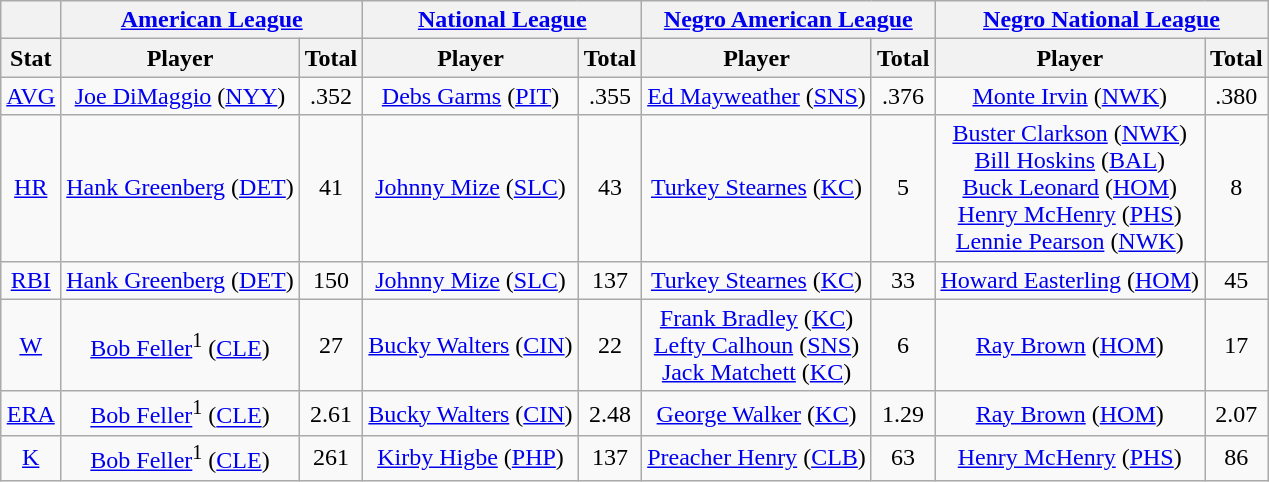<table class="wikitable" style="text-align:center;">
<tr>
<th></th>
<th colspan="2"><a href='#'>American League</a></th>
<th colspan="2"><a href='#'>National League</a></th>
<th colspan="2"><a href='#'>Negro American League</a></th>
<th colspan="2"><a href='#'>Negro National League</a></th>
</tr>
<tr>
<th>Stat</th>
<th>Player</th>
<th>Total</th>
<th>Player</th>
<th>Total</th>
<th>Player</th>
<th>Total</th>
<th>Player</th>
<th>Total</th>
</tr>
<tr>
<td><a href='#'>AVG</a></td>
<td><a href='#'>Joe DiMaggio</a> (<a href='#'>NYY</a>)</td>
<td>.352</td>
<td><a href='#'>Debs Garms</a> (<a href='#'>PIT</a>)</td>
<td>.355</td>
<td><a href='#'>Ed Mayweather</a> (<a href='#'>SNS</a>)</td>
<td>.376</td>
<td><a href='#'>Monte Irvin</a> (<a href='#'>NWK</a>)</td>
<td>.380</td>
</tr>
<tr>
<td><a href='#'>HR</a></td>
<td><a href='#'>Hank Greenberg</a> (<a href='#'>DET</a>)</td>
<td>41</td>
<td><a href='#'>Johnny Mize</a> (<a href='#'>SLC</a>)</td>
<td>43</td>
<td><a href='#'>Turkey Stearnes</a> (<a href='#'>KC</a>)</td>
<td>5</td>
<td><a href='#'>Buster Clarkson</a> (<a href='#'>NWK</a>)<br><a href='#'>Bill Hoskins</a> (<a href='#'>BAL</a>)<br><a href='#'>Buck Leonard</a> (<a href='#'>HOM</a>)<br><a href='#'>Henry McHenry</a> (<a href='#'>PHS</a>)<br><a href='#'>Lennie Pearson</a> (<a href='#'>NWK</a>)</td>
<td>8</td>
</tr>
<tr>
<td><a href='#'>RBI</a></td>
<td><a href='#'>Hank Greenberg</a> (<a href='#'>DET</a>)</td>
<td>150</td>
<td><a href='#'>Johnny Mize</a> (<a href='#'>SLC</a>)</td>
<td>137</td>
<td><a href='#'>Turkey Stearnes</a> (<a href='#'>KC</a>)</td>
<td>33</td>
<td><a href='#'>Howard Easterling</a> (<a href='#'>HOM</a>)</td>
<td>45</td>
</tr>
<tr>
<td><a href='#'>W</a></td>
<td><a href='#'>Bob Feller</a><sup>1</sup> (<a href='#'>CLE</a>)</td>
<td>27</td>
<td><a href='#'>Bucky Walters</a> (<a href='#'>CIN</a>)</td>
<td>22</td>
<td><a href='#'>Frank Bradley</a> (<a href='#'>KC</a>)<br><a href='#'>Lefty Calhoun</a> (<a href='#'>SNS</a>)<br><a href='#'>Jack Matchett</a> (<a href='#'>KC</a>)</td>
<td>6</td>
<td><a href='#'>Ray Brown</a> (<a href='#'>HOM</a>)</td>
<td>17</td>
</tr>
<tr>
<td><a href='#'>ERA</a></td>
<td><a href='#'>Bob Feller</a><sup>1</sup> (<a href='#'>CLE</a>)</td>
<td>2.61</td>
<td><a href='#'>Bucky Walters</a> (<a href='#'>CIN</a>)</td>
<td>2.48</td>
<td><a href='#'>George Walker</a> (<a href='#'>KC</a>)</td>
<td>1.29</td>
<td><a href='#'>Ray Brown</a> (<a href='#'>HOM</a>)</td>
<td>2.07</td>
</tr>
<tr>
<td><a href='#'>K</a></td>
<td><a href='#'>Bob Feller</a><sup>1</sup> (<a href='#'>CLE</a>)</td>
<td>261</td>
<td><a href='#'>Kirby Higbe</a> (<a href='#'>PHP</a>)</td>
<td>137</td>
<td><a href='#'>Preacher Henry</a> (<a href='#'>CLB</a>)</td>
<td>63</td>
<td><a href='#'>Henry McHenry</a> (<a href='#'>PHS</a>)</td>
<td>86</td>
</tr>
</table>
